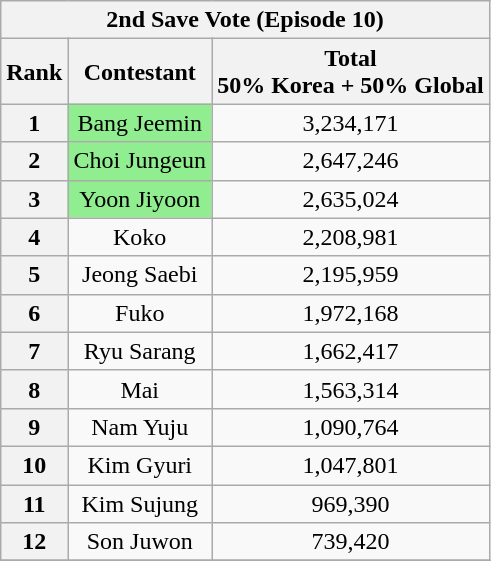<table class="wikitable sortable" style="text-align:center">
<tr>
<th colspan="3">2nd Save Vote (Episode 10)</th>
</tr>
<tr>
<th class="unsortable">Rank</th>
<th class="unsortable">Contestant</th>
<th class="unsortable">Total<br>50% Korea + 50% Global</th>
</tr>
<tr>
<th>1</th>
<td style="background:#90EE90">Bang Jeemin</td>
<td>3,234,171</td>
</tr>
<tr>
<th>2</th>
<td style="background:#90EE90">Choi Jungeun</td>
<td>2,647,246</td>
</tr>
<tr>
<th>3</th>
<td style="background:#90EE90">Yoon Jiyoon</td>
<td>2,635,024</td>
</tr>
<tr>
<th>4</th>
<td>Koko</td>
<td>2,208,981</td>
</tr>
<tr>
<th>5</th>
<td>Jeong Saebi</td>
<td>2,195,959</td>
</tr>
<tr>
<th>6</th>
<td>Fuko</td>
<td>1,972,168</td>
</tr>
<tr>
<th>7</th>
<td>Ryu Sarang</td>
<td>1,662,417</td>
</tr>
<tr>
<th>8</th>
<td>Mai</td>
<td>1,563,314</td>
</tr>
<tr>
<th>9</th>
<td>Nam Yuju</td>
<td>1,090,764</td>
</tr>
<tr>
<th>10</th>
<td>Kim Gyuri</td>
<td>1,047,801</td>
</tr>
<tr>
<th>11</th>
<td>Kim Sujung</td>
<td>969,390</td>
</tr>
<tr>
<th>12</th>
<td>Son Juwon</td>
<td>739,420</td>
</tr>
<tr>
</tr>
</table>
